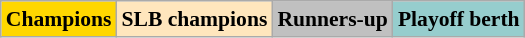<table class="wikitable" style="font-size:90%;text-align:center;">
<tr>
<td style="background-color:gold;"><strong>Champions</strong></td>
<td style="background-color:#FFE6BD;"><strong>SLB champions</strong></td>
<td style="background-color:silver;"><strong>Runners-up</strong></td>
<td style="background-color:#96CDCD;"><strong>Playoff berth</strong></td>
</tr>
</table>
